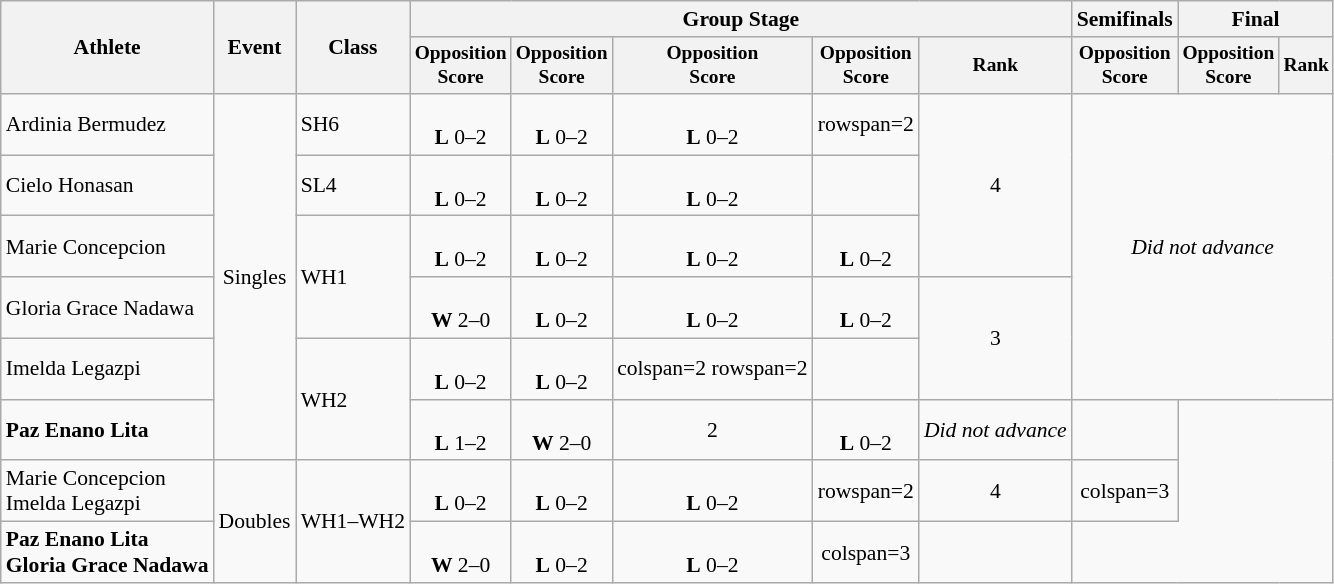<table class="wikitable" style="font-size:90%; text-align:center">
<tr>
<th rowspan=2>Athlete</th>
<th rowspan=2>Event</th>
<th rowspan=2>Class</th>
<th colspan=5>Group Stage</th>
<th>Semifinals</th>
<th colspan=2>Final</th>
</tr>
<tr style="font-size:90%">
<th>Opposition<br>Score</th>
<th>Opposition<br>Score</th>
<th>Opposition<br>Score</th>
<th>Opposition<br>Score</th>
<th>Rank</th>
<th>Opposition<br>Score</th>
<th>Opposition<br>Score</th>
<th>Rank</th>
</tr>
<tr align=center>
<td align=left>Ardinia Bermudez</td>
<td rowspan=6>Singles</td>
<td align=left>SH6</td>
<td><br><strong>L</strong> 0–2</td>
<td><br><strong>L</strong> 0–2</td>
<td><br><strong>L</strong> 0–2</td>
<td>rowspan=2 </td>
<td rowspan=3>4</td>
<td colspan=3 rowspan=5><em>Did not advance</em></td>
</tr>
<tr align=center>
<td align=left>Cielo Honasan</td>
<td align=left>SL4</td>
<td><br><strong>L</strong> 0–2</td>
<td><br><strong>L</strong> 0–2</td>
<td><br><strong>L</strong> 0–2</td>
</tr>
<tr align=center>
<td align=left>Marie Concepcion</td>
<td rowspan=2 align=left>WH1</td>
<td><br><strong>L</strong> 0–2</td>
<td><br><strong>L</strong> 0–2</td>
<td><br><strong>L</strong> 0–2</td>
<td><br><strong>L</strong> 0–2</td>
</tr>
<tr align=center>
<td align=left>Gloria Grace Nadawa</td>
<td><br><strong>W</strong> 2–0</td>
<td><br><strong>L</strong> 0–2</td>
<td><br><strong>L</strong> 0–2</td>
<td><br><strong>L</strong> 0–2</td>
<td rowspan=2>3</td>
</tr>
<tr align=center>
<td align=left>Imelda Legazpi</td>
<td rowspan=2 align=left>WH2</td>
<td><br><strong>L</strong> 0–2</td>
<td><br><strong>L</strong> 0–2</td>
<td>colspan=2 rowspan=2 </td>
</tr>
<tr align=center>
<td align=left><strong>Paz Enano Lita</strong></td>
<td><br><strong>L</strong> 1–2</td>
<td><br><strong>W</strong> 2–0</td>
<td>2</td>
<td><br><strong>L</strong> 0–2</td>
<td><em>Did not advance</em></td>
<td></td>
</tr>
<tr align=center>
<td align=left>Marie Concepcion<br>Imelda Legazpi</td>
<td rowspan=2 align=left>Doubles</td>
<td rowspan=2 align=left>WH1–WH2</td>
<td><br><strong>L</strong> 0–2</td>
<td><br><strong>L</strong> 0–2</td>
<td><br><strong>L</strong> 0–2</td>
<td>rowspan=2 </td>
<td>4</td>
<td>colspan=3 </td>
</tr>
<tr align=center>
<td align=left><strong>Paz Enano Lita<br>Gloria Grace Nadawa</strong></td>
<td><br><strong>W</strong> 2–0</td>
<td><br><strong>L</strong> 0–2</td>
<td><br><strong>L</strong> 0–2</td>
<td>colspan=3 </td>
<td></td>
</tr>
</table>
